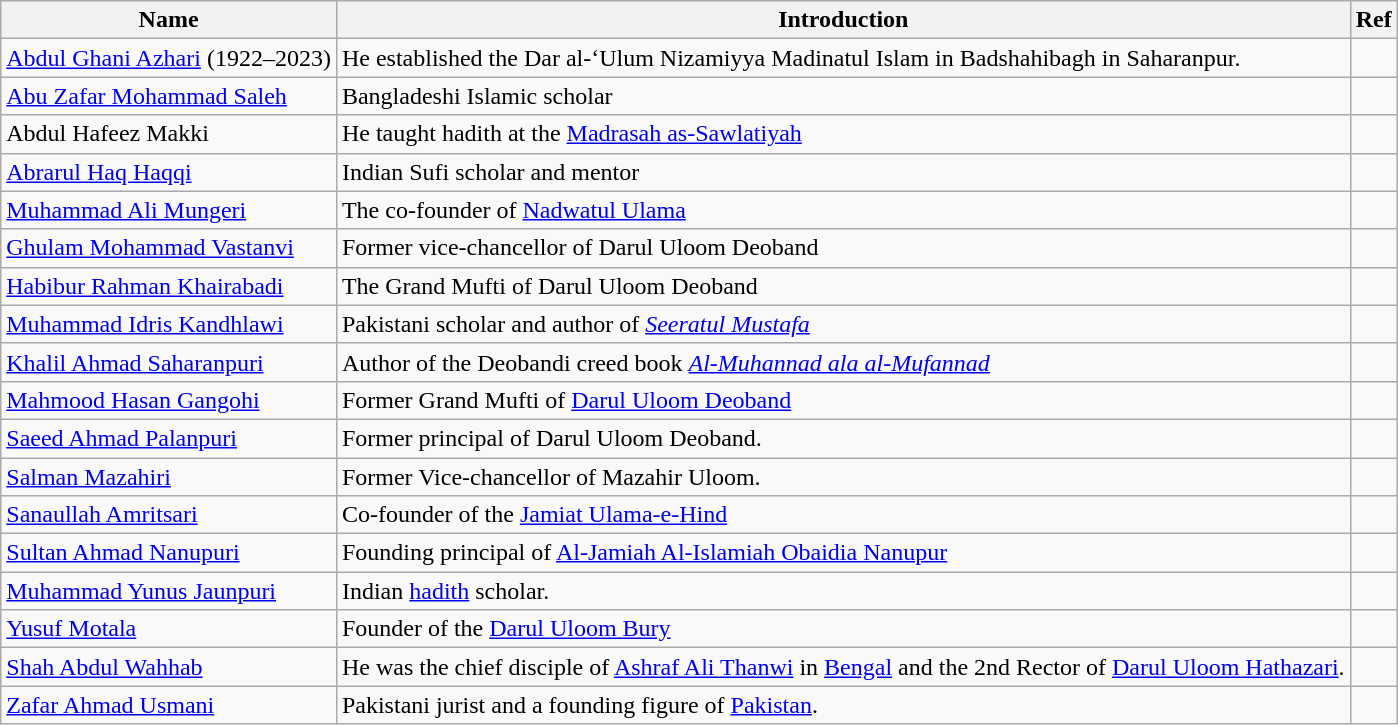<table class="wikitable">
<tr>
<th>Name</th>
<th>Introduction</th>
<th>Ref</th>
</tr>
<tr>
<td><a href='#'>Abdul Ghani Azhari</a> (1922–2023)</td>
<td>He established the  Dar al-‘Ulum Nizamiyya Madinatul Islam in Badshahibagh in Saharanpur.</td>
<td></td>
</tr>
<tr>
<td><a href='#'>Abu Zafar Mohammad Saleh</a></td>
<td>Bangladeshi Islamic scholar</td>
<td></td>
</tr>
<tr>
<td>Abdul Hafeez Makki</td>
<td>He taught hadith at the <a href='#'>Madrasah as-Sawlatiyah</a></td>
<td></td>
</tr>
<tr>
<td><a href='#'>Abrarul Haq Haqqi</a></td>
<td>Indian Sufi scholar and mentor</td>
<td></td>
</tr>
<tr>
<td><a href='#'>Muhammad Ali Mungeri</a></td>
<td>The co-founder of <a href='#'>Nadwatul Ulama</a></td>
<td></td>
</tr>
<tr>
<td><a href='#'>Ghulam Mohammad Vastanvi</a></td>
<td>Former vice-chancellor of Darul Uloom Deoband</td>
<td></td>
</tr>
<tr>
<td><a href='#'>Habibur Rahman Khairabadi</a></td>
<td>The Grand Mufti of Darul Uloom Deoband</td>
<td></td>
</tr>
<tr>
<td><a href='#'>Muhammad Idris Kandhlawi</a></td>
<td>Pakistani scholar and author of <em><a href='#'>Seeratul Mustafa</a></em></td>
<td></td>
</tr>
<tr>
<td><a href='#'>Khalil Ahmad Saharanpuri</a></td>
<td>Author of the Deobandi creed book <em><a href='#'>Al-Muhannad ala al-Mufannad</a></em></td>
<td></td>
</tr>
<tr>
<td><a href='#'>Mahmood Hasan Gangohi</a></td>
<td>Former Grand Mufti of <a href='#'>Darul Uloom Deoband</a></td>
<td></td>
</tr>
<tr>
<td><a href='#'>Saeed Ahmad Palanpuri</a></td>
<td>Former principal of Darul Uloom Deoband.</td>
<td></td>
</tr>
<tr>
<td><a href='#'>Salman Mazahiri</a></td>
<td>Former Vice-chancellor of Mazahir Uloom.</td>
<td></td>
</tr>
<tr>
<td><a href='#'>Sanaullah Amritsari</a></td>
<td>Co-founder of the <a href='#'>Jamiat Ulama-e-Hind</a></td>
<td></td>
</tr>
<tr>
<td><a href='#'>Sultan Ahmad Nanupuri</a></td>
<td>Founding principal of <a href='#'>Al-Jamiah Al-Islamiah Obaidia Nanupur</a></td>
<td></td>
</tr>
<tr>
<td><a href='#'>Muhammad Yunus Jaunpuri</a></td>
<td>Indian <a href='#'>hadith</a> scholar.</td>
<td></td>
</tr>
<tr>
<td><a href='#'>Yusuf Motala</a></td>
<td>Founder of the <a href='#'>Darul Uloom Bury</a></td>
<td></td>
</tr>
<tr>
<td><a href='#'>Shah Abdul Wahhab</a></td>
<td>He was the chief disciple of <a href='#'>Ashraf Ali Thanwi</a> in <a href='#'>Bengal</a> and the 2nd Rector of <a href='#'>Darul Uloom Hathazari</a>.</td>
<td></td>
</tr>
<tr>
<td><a href='#'>Zafar Ahmad Usmani</a></td>
<td>Pakistani jurist and a founding figure of <a href='#'>Pakistan</a>.</td>
<td></td>
</tr>
</table>
